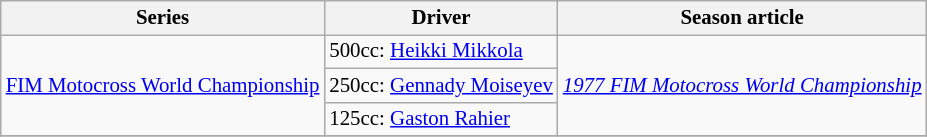<table class="wikitable" style="font-size: 87%;">
<tr>
<th>Series</th>
<th>Driver</th>
<th>Season article</th>
</tr>
<tr>
<td rowspan=3><a href='#'>FIM Motocross World Championship</a></td>
<td>500cc:  <a href='#'>Heikki Mikkola</a></td>
<td rowspan=3><em><a href='#'>1977 FIM Motocross World Championship</a></em></td>
</tr>
<tr>
<td>250cc:  <a href='#'>Gennady Moiseyev</a></td>
</tr>
<tr>
<td>125cc:  <a href='#'>Gaston Rahier</a></td>
</tr>
<tr>
</tr>
</table>
